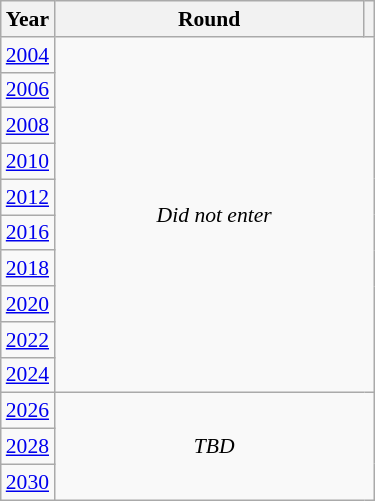<table class="wikitable" style="text-align: center; font-size:90%">
<tr>
<th>Year</th>
<th style="width:200px">Round</th>
<th></th>
</tr>
<tr>
<td><a href='#'>2004</a></td>
<td colspan="2" rowspan="10"><em>Did not enter</em></td>
</tr>
<tr>
<td><a href='#'>2006</a></td>
</tr>
<tr>
<td><a href='#'>2008</a></td>
</tr>
<tr>
<td><a href='#'>2010</a></td>
</tr>
<tr>
<td><a href='#'>2012</a></td>
</tr>
<tr>
<td><a href='#'>2016</a></td>
</tr>
<tr>
<td><a href='#'>2018</a></td>
</tr>
<tr>
<td><a href='#'>2020</a></td>
</tr>
<tr>
<td><a href='#'>2022</a></td>
</tr>
<tr>
<td><a href='#'>2024</a></td>
</tr>
<tr>
<td><a href='#'>2026</a></td>
<td colspan="2" rowspan="3"><em>TBD</em></td>
</tr>
<tr>
<td><a href='#'>2028</a></td>
</tr>
<tr>
<td><a href='#'>2030</a></td>
</tr>
</table>
